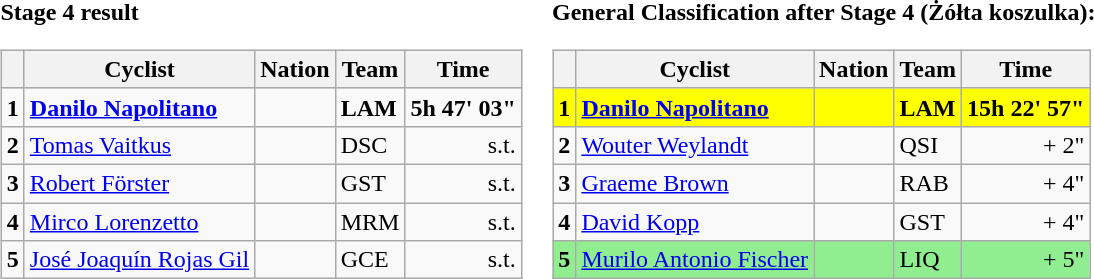<table>
<tr>
<td><strong>Stage 4 result</strong><br><table class="wikitable">
<tr style="background:#ccccff;">
<th></th>
<th>Cyclist</th>
<th>Nation</th>
<th>Team</th>
<th>Time</th>
</tr>
<tr>
<td><strong>1</strong></td>
<td><strong><a href='#'>Danilo Napolitano</a></strong></td>
<td><strong></strong></td>
<td><strong>LAM</strong></td>
<td align="right"><strong>5h 47' 03"</strong></td>
</tr>
<tr>
<td><strong>2</strong></td>
<td><a href='#'>Tomas Vaitkus</a></td>
<td></td>
<td>DSC</td>
<td align="right">s.t.</td>
</tr>
<tr>
<td><strong>3</strong></td>
<td><a href='#'>Robert Förster</a></td>
<td></td>
<td>GST</td>
<td align="right">s.t.</td>
</tr>
<tr>
<td><strong>4</strong></td>
<td><a href='#'>Mirco Lorenzetto</a></td>
<td></td>
<td>MRM</td>
<td align="right">s.t.</td>
</tr>
<tr>
<td><strong>5</strong></td>
<td><a href='#'>José Joaquín Rojas Gil</a></td>
<td></td>
<td>GCE</td>
<td align="right">s.t.</td>
</tr>
</table>
</td>
<td><strong>General Classification after Stage 4 (Żółta koszulka):</strong><br><table class="wikitable">
<tr>
<th></th>
<th>Cyclist</th>
<th>Nation</th>
<th>Team</th>
<th>Time</th>
</tr>
<tr bgcolor=yellow>
<td><strong>1</strong></td>
<td><strong><a href='#'>Danilo Napolitano</a></strong></td>
<td><strong></strong></td>
<td><strong>LAM</strong></td>
<td align="right"><strong>15h 22' 57"</strong></td>
</tr>
<tr>
<td><strong>2</strong></td>
<td><a href='#'>Wouter Weylandt</a></td>
<td></td>
<td>QSI</td>
<td align="right">+ 2"</td>
</tr>
<tr>
<td><strong>3</strong></td>
<td><a href='#'>Graeme Brown</a></td>
<td></td>
<td>RAB</td>
<td align="right">+ 4"</td>
</tr>
<tr>
<td><strong>4</strong></td>
<td><a href='#'>David Kopp</a></td>
<td></td>
<td>GST</td>
<td align="right">+ 4"</td>
</tr>
<tr bgcolor="lightgreen">
<td><strong>5</strong></td>
<td><a href='#'>Murilo Antonio Fischer</a></td>
<td></td>
<td>LIQ</td>
<td align="right">+ 5"</td>
</tr>
</table>
</td>
</tr>
</table>
